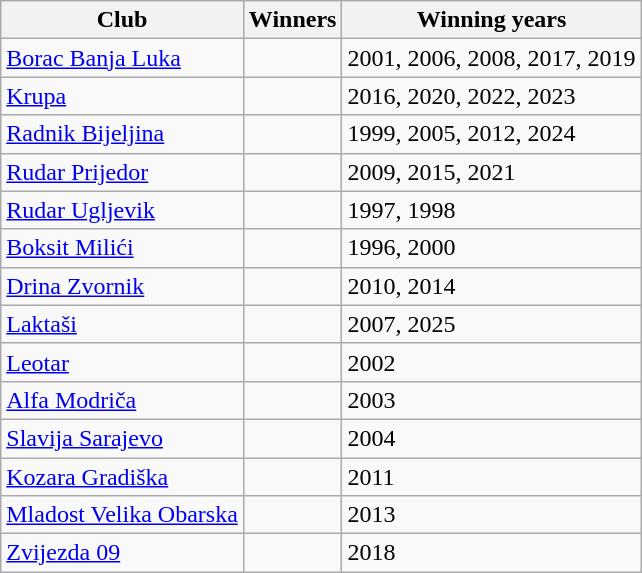<table class="wikitable">
<tr>
<th>Club</th>
<th>Winners</th>
<th>Winning years</th>
</tr>
<tr>
<td><a href='#'>Borac Banja Luka</a></td>
<td></td>
<td>2001, 2006, 2008, 2017, 2019</td>
</tr>
<tr>
<td><a href='#'>Krupa</a></td>
<td></td>
<td>2016, 2020, 2022, 2023</td>
</tr>
<tr>
<td><a href='#'>Radnik Bijeljina</a></td>
<td></td>
<td>1999, 2005, 2012, 2024</td>
</tr>
<tr>
<td><a href='#'>Rudar Prijedor</a></td>
<td></td>
<td>2009, 2015, 2021</td>
</tr>
<tr>
<td><a href='#'>Rudar Ugljevik</a></td>
<td></td>
<td>1997, 1998</td>
</tr>
<tr>
<td><a href='#'>Boksit Milići</a></td>
<td></td>
<td>1996, 2000</td>
</tr>
<tr>
<td><a href='#'>Drina Zvornik</a></td>
<td></td>
<td>2010, 2014</td>
</tr>
<tr>
<td><a href='#'>Laktaši</a></td>
<td></td>
<td>2007, 2025</td>
</tr>
<tr>
<td><a href='#'>Leotar</a></td>
<td></td>
<td>2002</td>
</tr>
<tr>
<td><a href='#'>Alfa Modriča</a></td>
<td></td>
<td>2003</td>
</tr>
<tr>
<td><a href='#'>Slavija Sarajevo</a></td>
<td></td>
<td>2004</td>
</tr>
<tr>
<td><a href='#'>Kozara Gradiška</a></td>
<td></td>
<td>2011</td>
</tr>
<tr>
<td><a href='#'>Mladost Velika Obarska</a></td>
<td></td>
<td>2013</td>
</tr>
<tr>
<td><a href='#'>Zvijezda 09</a></td>
<td></td>
<td>2018</td>
</tr>
</table>
